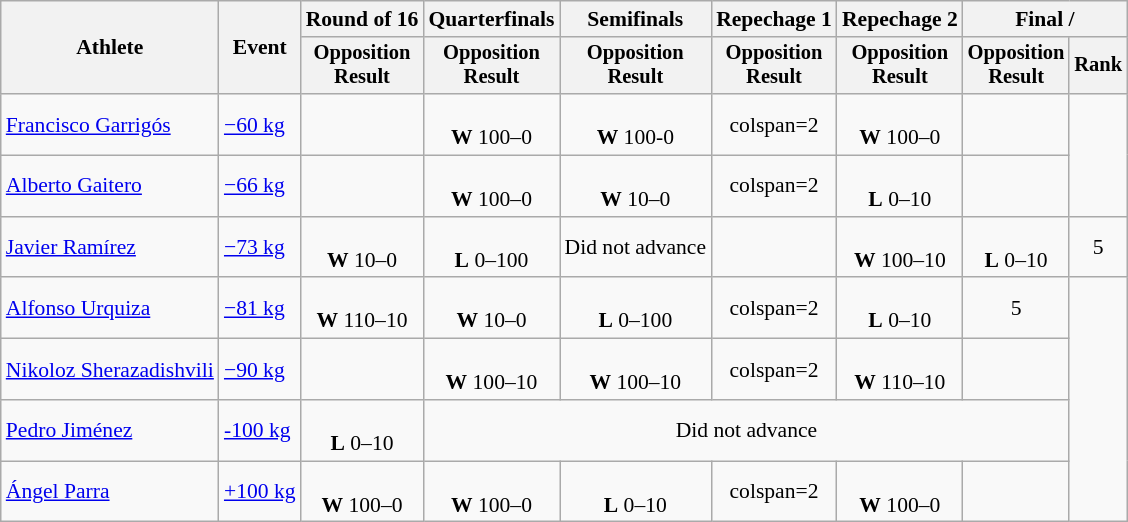<table class="wikitable" style="font-size:90%">
<tr>
<th rowspan="2">Athlete</th>
<th rowspan="2">Event</th>
<th>Round of 16</th>
<th>Quarterfinals</th>
<th>Semifinals</th>
<th>Repechage 1</th>
<th>Repechage 2</th>
<th colspan=2>Final / </th>
</tr>
<tr style="font-size:95%">
<th>Opposition<br>Result</th>
<th>Opposition<br>Result</th>
<th>Opposition<br>Result</th>
<th>Opposition<br>Result</th>
<th>Opposition<br>Result</th>
<th>Opposition<br>Result</th>
<th>Rank</th>
</tr>
<tr align=center>
<td align=left><a href='#'>Francisco Garrigós</a></td>
<td align=left><a href='#'>−60 kg</a></td>
<td></td>
<td><br><strong>W</strong> 100–0</td>
<td><br><strong>W</strong> 100-0</td>
<td>colspan=2 </td>
<td><br><strong>W</strong> 100–0</td>
<td></td>
</tr>
<tr align=center>
<td align=left><a href='#'>Alberto Gaitero</a></td>
<td align=left><a href='#'>−66 kg</a></td>
<td></td>
<td><br><strong>W</strong> 100–0</td>
<td><br><strong>W</strong> 10–0</td>
<td>colspan=2 </td>
<td><br><strong>L</strong> 0–10</td>
<td></td>
</tr>
<tr align=center>
<td align=left><a href='#'>Javier Ramírez</a></td>
<td align=left><a href='#'>−73 kg</a></td>
<td><br><strong>W</strong> 10–0</td>
<td><br><strong>L</strong> 0–100</td>
<td>Did not advance</td>
<td></td>
<td><br><strong>W</strong> 100–10</td>
<td><br><strong>L</strong> 0–10</td>
<td>5</td>
</tr>
<tr align=center>
<td align=left><a href='#'>Alfonso Urquiza</a></td>
<td align=left><a href='#'>−81 kg</a></td>
<td><br><strong>W</strong> 110–10</td>
<td><br><strong>W</strong> 10–0</td>
<td><br><strong>L</strong> 0–100</td>
<td>colspan=2 </td>
<td><br><strong>L</strong> 0–10</td>
<td>5</td>
</tr>
<tr align=center>
<td align=left><a href='#'>Nikoloz Sherazadishvili</a></td>
<td align=left><a href='#'>−90 kg</a></td>
<td></td>
<td><br><strong>W</strong> 100–10</td>
<td><br><strong>W</strong> 100–10</td>
<td>colspan=2 </td>
<td><br><strong>W</strong> 110–10</td>
<td></td>
</tr>
<tr align=center>
<td align=left><a href='#'>Pedro Jiménez</a></td>
<td align=left><a href='#'>-100 kg</a></td>
<td><br><strong>L</strong> 0–10</td>
<td colspan=5>Did not advance</td>
</tr>
<tr align=center>
<td align=left><a href='#'>Ángel Parra</a></td>
<td align=left><a href='#'>+100 kg</a></td>
<td><br><strong>W</strong> 100–0</td>
<td><br><strong>W</strong> 100–0</td>
<td><br><strong>L</strong> 0–10</td>
<td>colspan=2 </td>
<td><br><strong>W</strong> 100–0</td>
<td></td>
</tr>
</table>
